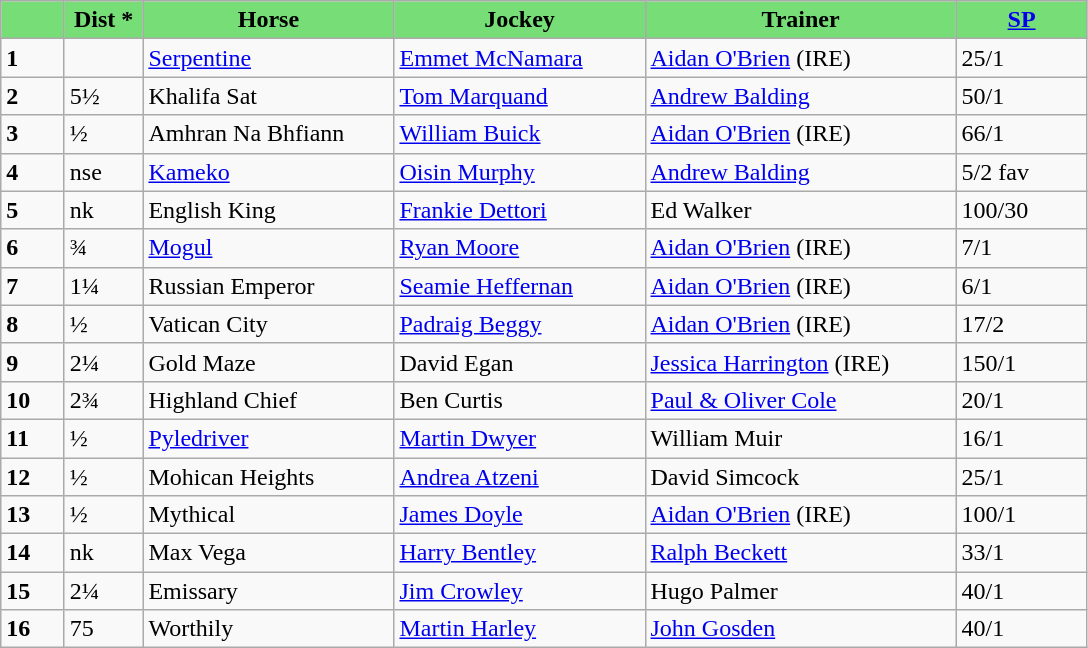<table class="wikitable">
<tr style="background:#7d7; text-align:center;">
<td style="width:35px;"></td>
<td style="width:45px;"><strong>Dist *</strong></td>
<td style="width:160px;"><strong>Horse</strong></td>
<td style="width:160px;"><strong>Jockey</strong></td>
<td style="width:200px;"><strong>Trainer</strong></td>
<td style="width:80px;"><strong><a href='#'>SP</a></strong></td>
</tr>
<tr>
<td><strong>1</strong></td>
<td></td>
<td><a href='#'>Serpentine</a></td>
<td><a href='#'>Emmet McNamara</a></td>
<td><a href='#'>Aidan O'Brien</a> (IRE)</td>
<td>25/1</td>
</tr>
<tr>
<td><strong>2</strong></td>
<td>5½</td>
<td>Khalifa Sat</td>
<td><a href='#'>Tom Marquand</a></td>
<td><a href='#'>Andrew Balding</a></td>
<td>50/1</td>
</tr>
<tr>
<td><strong>3</strong></td>
<td>½</td>
<td>Amhran Na Bhfiann</td>
<td><a href='#'>William Buick</a></td>
<td><a href='#'>Aidan O'Brien</a> (IRE)</td>
<td>66/1</td>
</tr>
<tr>
<td><strong>4</strong></td>
<td>nse</td>
<td><a href='#'>Kameko</a></td>
<td><a href='#'>Oisin Murphy</a></td>
<td><a href='#'>Andrew Balding</a></td>
<td>5/2 fav</td>
</tr>
<tr>
<td><strong>5</strong></td>
<td>nk</td>
<td>English King</td>
<td><a href='#'>Frankie Dettori</a></td>
<td>Ed Walker</td>
<td>100/30</td>
</tr>
<tr>
<td><strong>6</strong></td>
<td>¾</td>
<td><a href='#'>Mogul</a></td>
<td><a href='#'>Ryan Moore</a></td>
<td><a href='#'>Aidan O'Brien</a> (IRE)</td>
<td>7/1</td>
</tr>
<tr>
<td><strong>7</strong></td>
<td>1¼</td>
<td>Russian Emperor</td>
<td><a href='#'>Seamie Heffernan</a></td>
<td><a href='#'>Aidan O'Brien</a> (IRE)</td>
<td>6/1</td>
</tr>
<tr>
<td><strong>8</strong></td>
<td>½</td>
<td>Vatican City</td>
<td><a href='#'>Padraig Beggy</a></td>
<td><a href='#'>Aidan O'Brien</a> (IRE)</td>
<td>17/2</td>
</tr>
<tr>
<td><strong>9</strong></td>
<td>2¼</td>
<td>Gold Maze</td>
<td>David Egan</td>
<td><a href='#'>Jessica Harrington</a> (IRE)</td>
<td>150/1</td>
</tr>
<tr>
<td><strong>10</strong></td>
<td>2¾</td>
<td>Highland Chief</td>
<td>Ben Curtis</td>
<td><a href='#'>Paul & Oliver Cole</a></td>
<td>20/1</td>
</tr>
<tr>
<td><strong>11</strong></td>
<td>½</td>
<td><a href='#'>Pyledriver</a></td>
<td><a href='#'>Martin Dwyer</a></td>
<td>William Muir</td>
<td>16/1</td>
</tr>
<tr>
<td><strong>12</strong></td>
<td>½</td>
<td>Mohican Heights</td>
<td><a href='#'>Andrea Atzeni</a></td>
<td>David Simcock</td>
<td>25/1</td>
</tr>
<tr>
<td><strong>13</strong></td>
<td>½</td>
<td>Mythical</td>
<td><a href='#'>James Doyle</a></td>
<td><a href='#'>Aidan O'Brien</a> (IRE)</td>
<td>100/1</td>
</tr>
<tr>
<td><strong>14</strong></td>
<td>nk</td>
<td>Max Vega</td>
<td><a href='#'>Harry Bentley</a></td>
<td><a href='#'>Ralph Beckett</a></td>
<td>33/1</td>
</tr>
<tr>
<td><strong>15</strong></td>
<td>2¼</td>
<td>Emissary</td>
<td><a href='#'>Jim Crowley</a></td>
<td>Hugo Palmer</td>
<td>40/1</td>
</tr>
<tr>
<td><strong>16</strong></td>
<td>75</td>
<td>Worthily</td>
<td><a href='#'>Martin Harley</a></td>
<td><a href='#'>John Gosden</a></td>
<td>40/1</td>
</tr>
</table>
